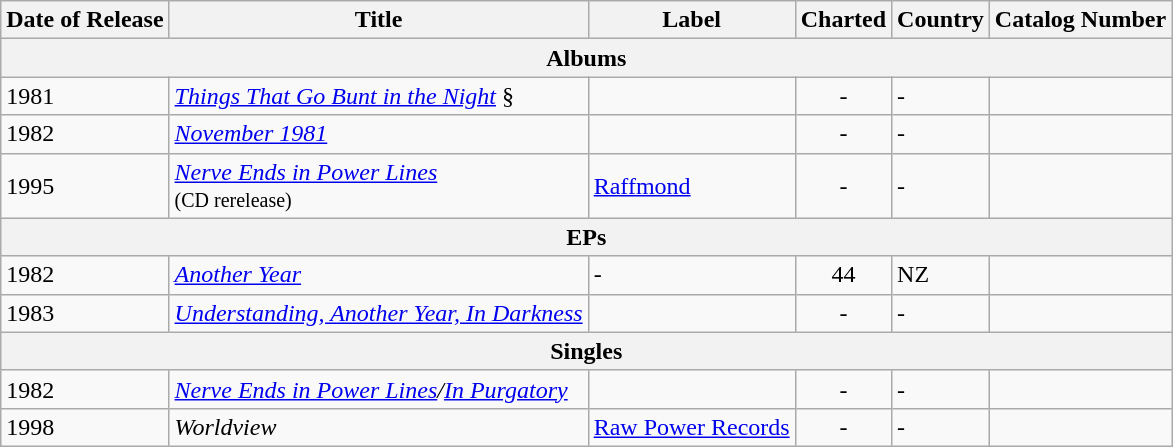<table class="wikitable">
<tr>
<th>Date of Release</th>
<th>Title</th>
<th>Label</th>
<th>Charted</th>
<th>Country</th>
<th>Catalog Number</th>
</tr>
<tr>
<th colspan="6">Albums</th>
</tr>
<tr>
<td>1981</td>
<td><em><a href='#'>Things That Go Bunt in the Night</a></em> §</td>
<td></td>
<td style="text-align:center;">-</td>
<td>-</td>
<td></td>
</tr>
<tr>
<td>1982</td>
<td><em><a href='#'>November 1981</a></em></td>
<td></td>
<td style="text-align:center;">-</td>
<td>-</td>
<td></td>
</tr>
<tr>
<td>1995</td>
<td><em><a href='#'>Nerve Ends in Power Lines</a></em><br><small>(CD rerelease)</small></td>
<td><a href='#'>Raffmond</a></td>
<td style="text-align:center;">-</td>
<td>-</td>
<td></td>
</tr>
<tr>
<th colspan="6">EPs</th>
</tr>
<tr>
<td>1982</td>
<td><em><a href='#'>Another Year</a></em></td>
<td>-</td>
<td style="text-align:center;">44</td>
<td>NZ</td>
<td></td>
</tr>
<tr>
<td>1983</td>
<td><em><a href='#'>Understanding, Another Year, In Darkness</a></em></td>
<td></td>
<td style="text-align:center;">-</td>
<td>-</td>
<td></td>
</tr>
<tr>
<th colspan="6">Singles</th>
</tr>
<tr>
<td>1982</td>
<td><em><a href='#'>Nerve Ends in Power Lines</a>/<a href='#'>In Purgatory</a></em></td>
<td></td>
<td style="text-align:center;">-</td>
<td>-</td>
<td></td>
</tr>
<tr>
<td>1998</td>
<td><em>Worldview</em></td>
<td><a href='#'>Raw Power Records</a></td>
<td style="text-align:center;">-</td>
<td>-</td>
<td></td>
</tr>
</table>
